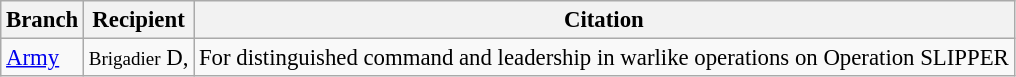<table class="wikitable" style="font-size:95%;">
<tr>
<th>Branch</th>
<th>Recipient</th>
<th>Citation</th>
</tr>
<tr>
<td><a href='#'>Army</a></td>
<td><small>Brigadier</small> D, </td>
<td>For distinguished command and leadership in warlike operations on Operation SLIPPER</td>
</tr>
</table>
